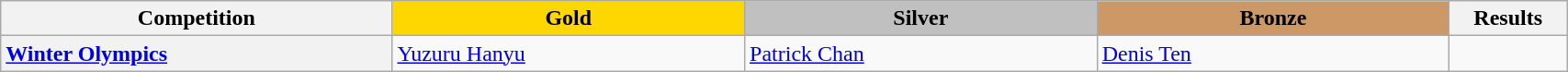<table class="wikitable unsortable" style="text-align:left; width:90%">
<tr>
<th scope="col" style="text-align:center; width:25%">Competition</th>
<td scope="col" style="text-align:center; width:22.5%; background:gold"><strong>Gold</strong></td>
<td scope="col" style="text-align:center; width:22.5%; background:silver"><strong>Silver</strong></td>
<td scope="col" style="text-align:center; width:22.5%; background:#c96"><strong>Bronze</strong></td>
<th scope="col" style="text-align:center; width:7.5%">Results</th>
</tr>
<tr>
<th scope="row" style="text-align:left"> <a href='#'>Winter Olympics</a></th>
<td> <a href='#'>Yuzuru Hanyu</a></td>
<td> <a href='#'>Patrick Chan</a></td>
<td> <a href='#'>Denis Ten</a></td>
<td></td>
</tr>
</table>
